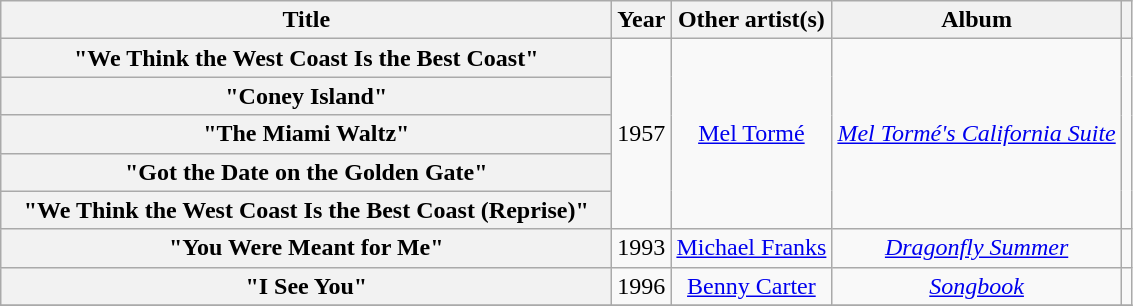<table class="wikitable plainrowheaders" style="text-align:center;" border="1">
<tr>
<th scope="col" style="width:25em;">Title</th>
<th scope="col">Year</th>
<th scope="col">Other artist(s)</th>
<th scope="col">Album</th>
<th scope="col"></th>
</tr>
<tr>
<th scope="row">"We Think the West Coast Is the Best Coast"</th>
<td rowspan="5">1957</td>
<td rowspan="5"><a href='#'>Mel Tormé</a></td>
<td rowspan="5"><em><a href='#'>Mel Tormé's California Suite</a></em></td>
<td align="center" rowspan="5"></td>
</tr>
<tr>
<th scope="row">"Coney Island"</th>
</tr>
<tr>
<th scope="row">"The Miami Waltz"</th>
</tr>
<tr>
<th scope="row">"Got the Date on the Golden Gate"</th>
</tr>
<tr>
<th scope="row">"We Think the West Coast Is the Best Coast (Reprise)"</th>
</tr>
<tr>
<th scope="row">"You Were Meant for Me"</th>
<td>1993</td>
<td><a href='#'>Michael Franks</a></td>
<td><em><a href='#'>Dragonfly Summer</a></em></td>
<td align="center"></td>
</tr>
<tr>
<th scope="row">"I See You"</th>
<td>1996</td>
<td><a href='#'>Benny Carter</a></td>
<td><em><a href='#'>Songbook</a></em></td>
<td align="center"></td>
</tr>
<tr>
</tr>
</table>
